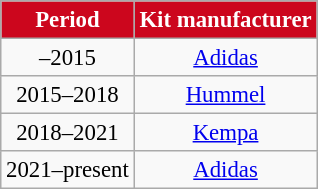<table class="wikitable" style="font-size: 95%; text-align:center">
<tr>
<th scope=col style="color:white; background:#cc061d;">Period</th>
<th scope=col style="color:white; background:#cc061d;">Kit manufacturer</th>
</tr>
<tr>
<td>–2015</td>
<td> <a href='#'>Adidas</a></td>
</tr>
<tr>
<td>2015–2018</td>
<td> <a href='#'>Hummel</a></td>
</tr>
<tr>
<td>2018–2021</td>
<td> <a href='#'>Kempa</a></td>
</tr>
<tr>
<td>2021–present</td>
<td> <a href='#'>Adidas</a></td>
</tr>
</table>
